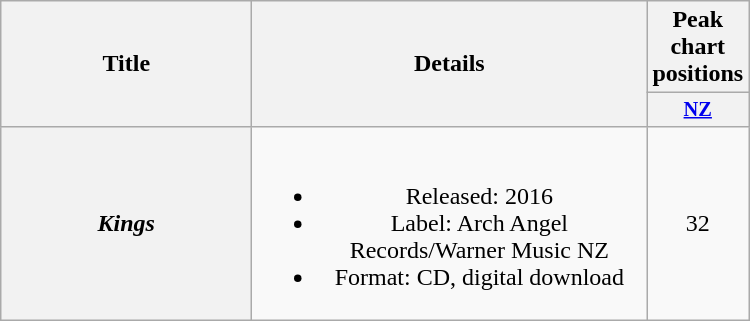<table class="wikitable plainrowheaders" style="text-align:center;">
<tr>
<th scope="col" rowspan="2" style="width:10em;">Title</th>
<th scope="col" rowspan="2" style="width:16em;">Details</th>
<th scope="col">Peak chart positions</th>
</tr>
<tr>
<th scope="col" style="width:3em;font-size:85%;"><a href='#'>NZ</a><br></th>
</tr>
<tr>
<th scope="row"><em>Kings</em></th>
<td><br><ul><li>Released: 2016</li><li>Label: Arch Angel Records/Warner Music NZ</li><li>Format: CD, digital download</li></ul></td>
<td>32</td>
</tr>
</table>
